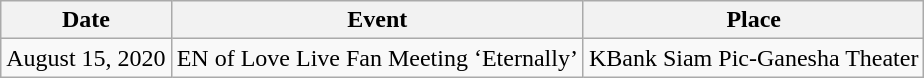<table class="wikitable" style="text-align:center;">
<tr>
<th>Date</th>
<th>Event</th>
<th>Place</th>
</tr>
<tr>
<td>August 15, 2020</td>
<td>EN of Love Live Fan Meeting ‘Eternally’</td>
<td>KBank Siam Pic-Ganesha Theater</td>
</tr>
</table>
